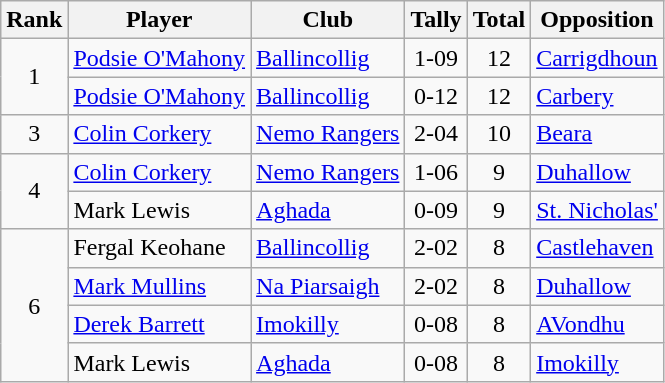<table class="wikitable">
<tr>
<th>Rank</th>
<th>Player</th>
<th>Club</th>
<th>Tally</th>
<th>Total</th>
<th>Opposition</th>
</tr>
<tr>
<td rowspan="2" style="text-align:center;">1</td>
<td><a href='#'>Podsie O'Mahony</a></td>
<td><a href='#'>Ballincollig</a></td>
<td align=center>1-09</td>
<td align=center>12</td>
<td><a href='#'>Carrigdhoun</a></td>
</tr>
<tr>
<td><a href='#'>Podsie O'Mahony</a></td>
<td><a href='#'>Ballincollig</a></td>
<td align=center>0-12</td>
<td align=center>12</td>
<td><a href='#'>Carbery</a></td>
</tr>
<tr>
<td rowspan="1" style="text-align:center;">3</td>
<td><a href='#'>Colin Corkery</a></td>
<td><a href='#'>Nemo Rangers</a></td>
<td align=center>2-04</td>
<td align=center>10</td>
<td><a href='#'>Beara</a></td>
</tr>
<tr>
<td rowspan="2" style="text-align:center;">4</td>
<td><a href='#'>Colin Corkery</a></td>
<td><a href='#'>Nemo Rangers</a></td>
<td align=center>1-06</td>
<td align=center>9</td>
<td><a href='#'>Duhallow</a></td>
</tr>
<tr>
<td>Mark Lewis</td>
<td><a href='#'>Aghada</a></td>
<td align=center>0-09</td>
<td align=center>9</td>
<td><a href='#'>St. Nicholas'</a></td>
</tr>
<tr>
<td rowspan="4" style="text-align:center;">6</td>
<td>Fergal Keohane</td>
<td><a href='#'>Ballincollig</a></td>
<td align=center>2-02</td>
<td align=center>8</td>
<td><a href='#'>Castlehaven</a></td>
</tr>
<tr>
<td><a href='#'>Mark Mullins</a></td>
<td><a href='#'>Na Piarsaigh</a></td>
<td align=center>2-02</td>
<td align=center>8</td>
<td><a href='#'>Duhallow</a></td>
</tr>
<tr>
<td><a href='#'>Derek Barrett</a></td>
<td><a href='#'>Imokilly</a></td>
<td align=center>0-08</td>
<td align=center>8</td>
<td><a href='#'>AVondhu</a></td>
</tr>
<tr>
<td>Mark Lewis</td>
<td><a href='#'>Aghada</a></td>
<td align=center>0-08</td>
<td align=center>8</td>
<td><a href='#'>Imokilly</a></td>
</tr>
</table>
